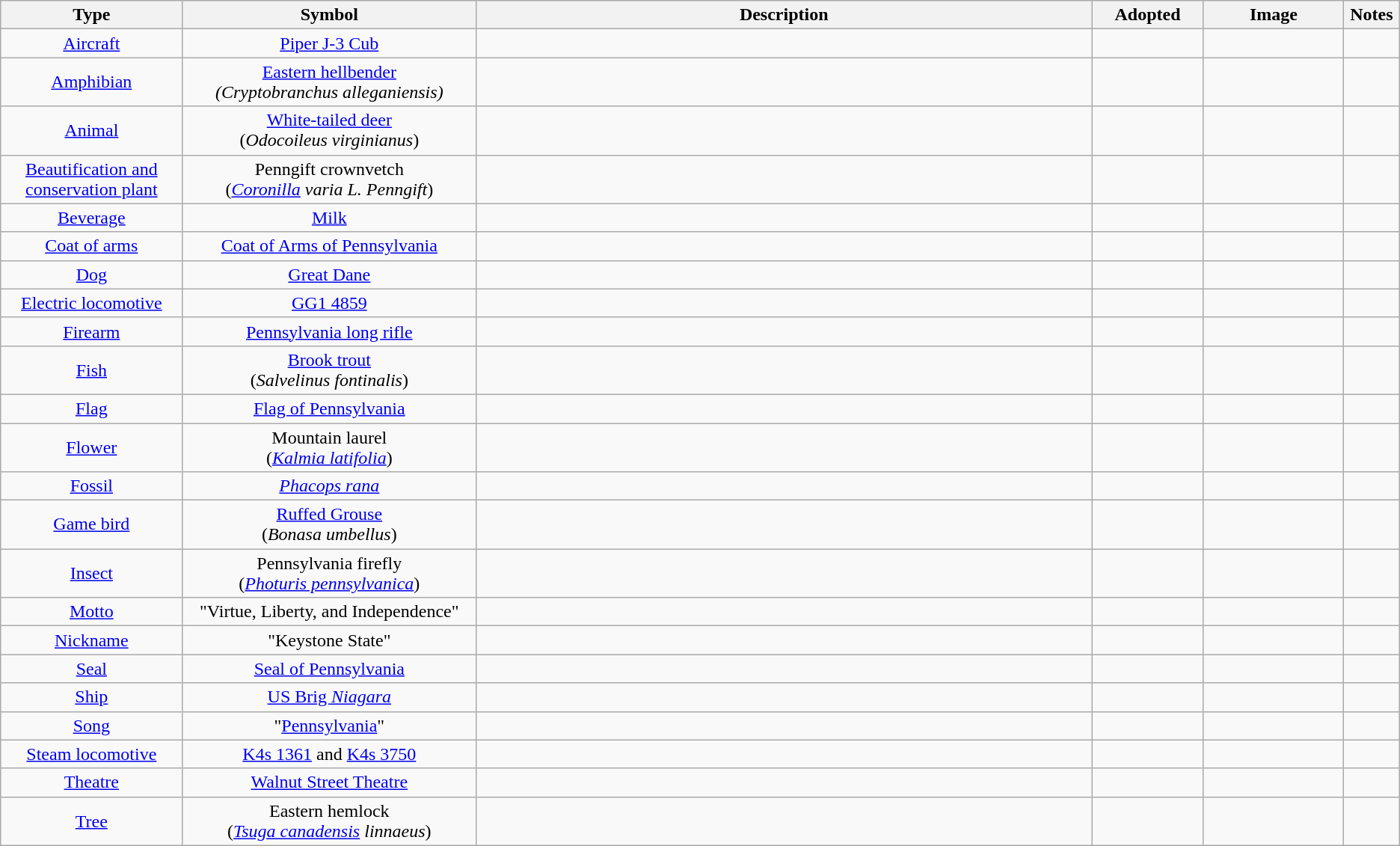<table class="wikitable sortable" style="text-align:center;">
<tr>
<th width=13%>Type</th>
<th width=21%>Symbol</th>
<th width=44% class=unsortable>Description</th>
<th width=8%>Adopted</th>
<th width=10% class=unsortable>Image</th>
<th width=4%  class=unsortable>Notes</th>
</tr>
<tr>
<td><a href='#'>Aircraft</a></td>
<td><a href='#'>Piper J-3 Cub</a></td>
<td></td>
<td></td>
<td></td>
<td></td>
</tr>
<tr>
<td><a href='#'>Amphibian</a></td>
<td><a href='#'>Eastern hellbender</a><br><em>(Cryptobranchus alleganiensis)</em></td>
<td></td>
<td></td>
<td></td>
<td></td>
</tr>
<tr>
<td><a href='#'>Animal</a></td>
<td><a href='#'>White-tailed deer</a><br>(<em>Odocoileus virginianus</em>)</td>
<td></td>
<td></td>
<td></td>
<td><br></td>
</tr>
<tr>
<td><a href='#'>Beautification and conservation plant</a></td>
<td>Penngift crownvetch<br>(<em><a href='#'>Coronilla</a> varia L. Penngift</em>)</td>
<td></td>
<td></td>
<td></td>
<td><br></td>
</tr>
<tr>
<td><a href='#'>Beverage</a></td>
<td><a href='#'>Milk</a></td>
<td></td>
<td></td>
<td></td>
<td><br></td>
</tr>
<tr>
<td><a href='#'>Coat of arms</a></td>
<td><a href='#'>Coat of Arms of Pennsylvania</a></td>
<td></td>
<td></td>
<td></td>
<td></td>
</tr>
<tr>
<td><a href='#'>Dog</a></td>
<td><a href='#'>Great Dane</a></td>
<td></td>
<td></td>
<td></td>
<td><br></td>
</tr>
<tr>
<td><a href='#'>Electric locomotive</a></td>
<td><a href='#'>GG1 4859</a></td>
<td></td>
<td></td>
<td></td>
<td><br></td>
</tr>
<tr>
<td><a href='#'>Firearm</a></td>
<td><a href='#'>Pennsylvania long rifle</a></td>
<td></td>
<td></td>
<td></td>
<td></td>
</tr>
<tr>
<td><a href='#'>Fish</a></td>
<td><a href='#'>Brook trout</a><br>(<em>Salvelinus fontinalis</em>)</td>
<td></td>
<td></td>
<td></td>
<td><br></td>
</tr>
<tr>
<td><a href='#'>Flag</a></td>
<td><a href='#'>Flag of Pennsylvania</a></td>
<td></td>
<td></td>
<td></td>
<td><br></td>
</tr>
<tr>
<td><a href='#'>Flower</a></td>
<td>Mountain laurel<br>(<em><a href='#'>Kalmia latifolia</a></em>)</td>
<td></td>
<td></td>
<td></td>
<td><br></td>
</tr>
<tr>
<td><a href='#'>Fossil</a></td>
<td><em><a href='#'>Phacops rana</a></em></td>
<td></td>
<td></td>
<td></td>
<td><br></td>
</tr>
<tr>
<td><a href='#'>Game bird</a></td>
<td><a href='#'>Ruffed Grouse</a><br>(<em>Bonasa umbellus</em>)</td>
<td></td>
<td></td>
<td></td>
<td><br></td>
</tr>
<tr>
<td><a href='#'>Insect</a></td>
<td>Pennsylvania firefly<br>(<em><a href='#'>Photuris pennsylvanica</a></em>)</td>
<td></td>
<td></td>
<td></td>
<td><br></td>
</tr>
<tr>
<td><a href='#'>Motto</a></td>
<td>"Virtue, Liberty, and Independence"</td>
<td></td>
<td></td>
<td></td>
<td></td>
</tr>
<tr>
<td><a href='#'>Nickname</a></td>
<td>"Keystone State"</td>
<td></td>
<td></td>
<td></td>
<td></td>
</tr>
<tr>
<td><a href='#'>Seal</a></td>
<td><a href='#'>Seal of Pennsylvania</a></td>
<td></td>
<td></td>
<td></td>
<td></td>
</tr>
<tr>
<td><a href='#'>Ship</a></td>
<td><a href='#'>US Brig <em>Niagara</em></a></td>
<td></td>
<td></td>
<td></td>
<td><br></td>
</tr>
<tr>
<td><a href='#'>Song</a></td>
<td>"<a href='#'>Pennsylvania</a>"</td>
<td></td>
<td></td>
<td></td>
<td><br></td>
</tr>
<tr>
<td><a href='#'>Steam locomotive</a></td>
<td><a href='#'>K4s 1361</a> and <a href='#'>K4s 3750</a></td>
<td></td>
<td></td>
<td></td>
<td><br></td>
</tr>
<tr>
<td><a href='#'>Theatre</a></td>
<td><a href='#'>Walnut Street Theatre</a></td>
<td></td>
<td></td>
<td></td>
<td></td>
</tr>
<tr>
<td><a href='#'>Tree</a></td>
<td>Eastern hemlock<br>(<em><a href='#'>Tsuga canadensis</a> linnaeus</em>)</td>
<td></td>
<td></td>
<td></td>
<td><br></td>
</tr>
</table>
